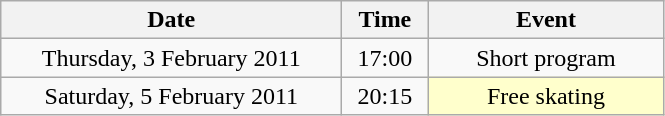<table class = "wikitable" style="text-align:center;">
<tr>
<th width=220>Date</th>
<th width=50>Time</th>
<th width=150>Event</th>
</tr>
<tr>
<td>Thursday, 3 February 2011</td>
<td>17:00</td>
<td>Short program</td>
</tr>
<tr>
<td>Saturday, 5 February 2011</td>
<td>20:15</td>
<td bgcolor=ffffcc>Free skating</td>
</tr>
</table>
